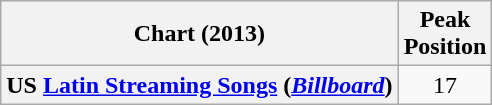<table class="wikitable plainrowheaders" style="text-align:center">
<tr>
<th>Chart (2013)</th>
<th>Peak<br>Position</th>
</tr>
<tr>
<th scope="row">US <a href='#'>Latin Streaming Songs</a> (<em><a href='#'>Billboard</a></em>)</th>
<td>17</td>
</tr>
</table>
